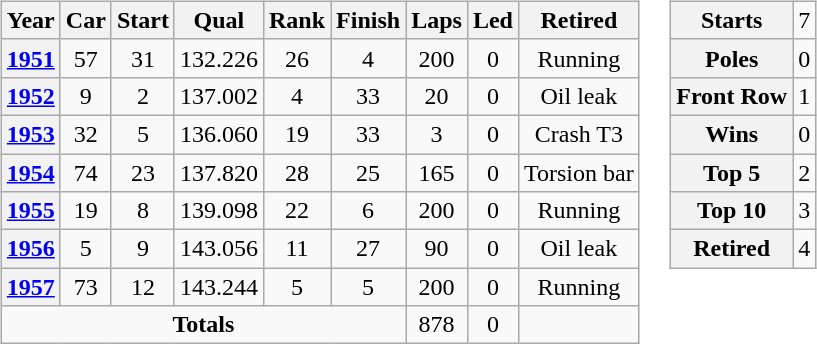<table>
<tr ---- valign="top">
<td><br><table class="wikitable" style="text-align:center">
<tr>
<th>Year</th>
<th>Car</th>
<th>Start</th>
<th>Qual</th>
<th>Rank</th>
<th>Finish</th>
<th>Laps</th>
<th>Led</th>
<th>Retired</th>
</tr>
<tr>
<th><a href='#'>1951</a></th>
<td>57</td>
<td>31</td>
<td>132.226</td>
<td>26</td>
<td>4</td>
<td>200</td>
<td>0</td>
<td>Running</td>
</tr>
<tr>
<th><a href='#'>1952</a></th>
<td>9</td>
<td>2</td>
<td>137.002</td>
<td>4</td>
<td>33</td>
<td>20</td>
<td>0</td>
<td>Oil leak</td>
</tr>
<tr>
<th><a href='#'>1953</a></th>
<td>32</td>
<td>5</td>
<td>136.060</td>
<td>19</td>
<td>33</td>
<td>3</td>
<td>0</td>
<td>Crash T3</td>
</tr>
<tr>
<th><a href='#'>1954</a></th>
<td>74</td>
<td>23</td>
<td>137.820</td>
<td>28</td>
<td>25</td>
<td>165</td>
<td>0</td>
<td>Torsion bar</td>
</tr>
<tr>
<th><a href='#'>1955</a></th>
<td>19</td>
<td>8</td>
<td>139.098</td>
<td>22</td>
<td>6</td>
<td>200</td>
<td>0</td>
<td>Running</td>
</tr>
<tr>
<th><a href='#'>1956</a></th>
<td>5</td>
<td>9</td>
<td>143.056</td>
<td>11</td>
<td>27</td>
<td>90</td>
<td>0</td>
<td>Oil leak</td>
</tr>
<tr>
<th><a href='#'>1957</a></th>
<td>73</td>
<td>12</td>
<td>143.244</td>
<td>5</td>
<td>5</td>
<td>200</td>
<td>0</td>
<td>Running</td>
</tr>
<tr>
<td colspan="6"><strong>Totals</strong></td>
<td>878</td>
<td>0</td>
<td></td>
</tr>
</table>
</td>
<td><br><table class="wikitable" style="text-align:center">
<tr>
<th>Starts</th>
<td>7</td>
</tr>
<tr>
<th>Poles</th>
<td>0</td>
</tr>
<tr>
<th>Front Row</th>
<td>1</td>
</tr>
<tr>
<th>Wins</th>
<td>0</td>
</tr>
<tr>
<th>Top 5</th>
<td>2</td>
</tr>
<tr>
<th>Top 10</th>
<td>3</td>
</tr>
<tr>
<th>Retired</th>
<td>4</td>
</tr>
</table>
</td>
</tr>
</table>
